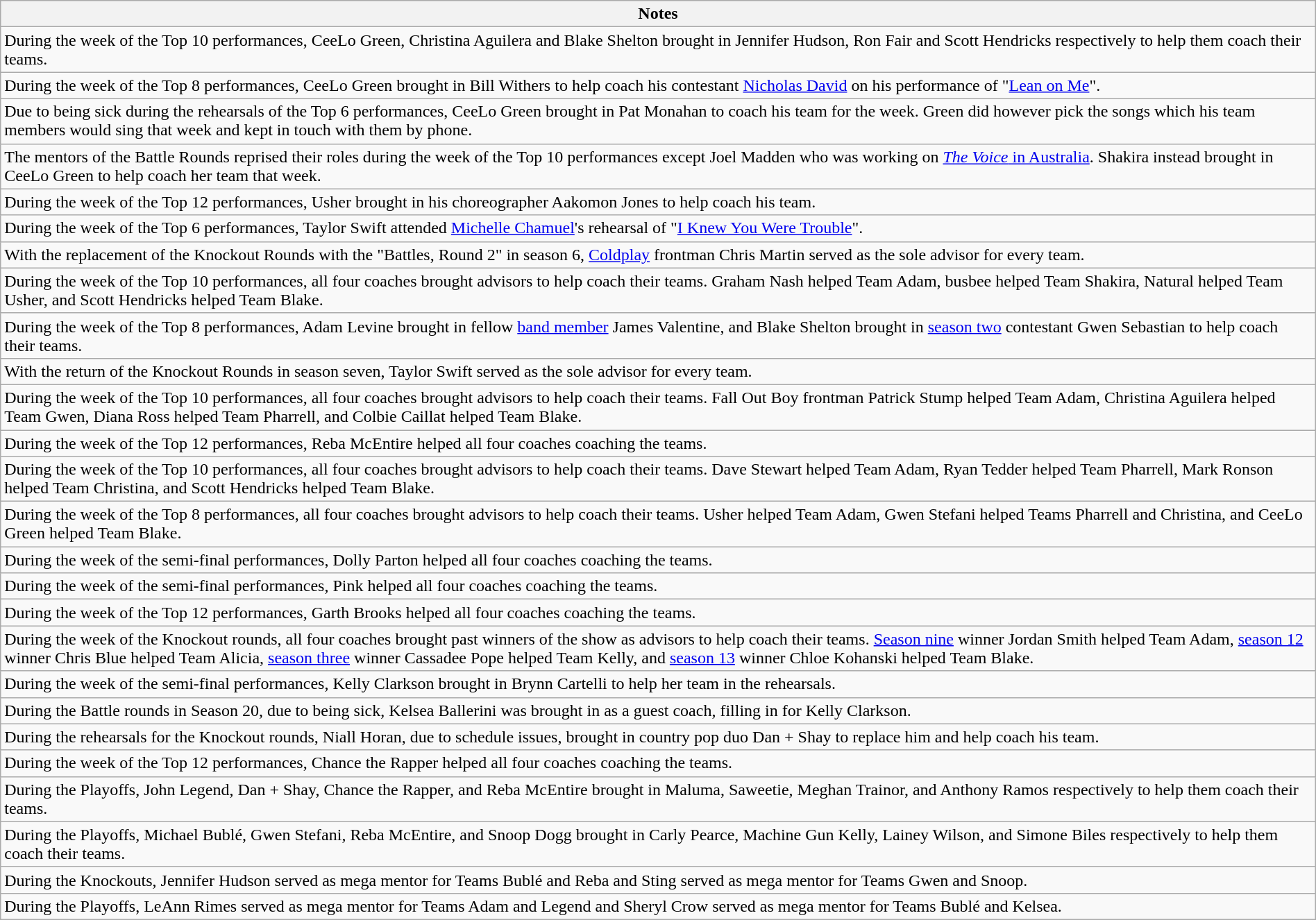<table class="wikitable collapsible collapsed" style="width:100%">
<tr>
<th colspan="6">Notes</th>
</tr>
<tr>
<td> During the week of the Top 10 performances, CeeLo Green, Christina Aguilera and Blake Shelton brought in Jennifer Hudson, Ron Fair and Scott Hendricks respectively to help them coach their teams.</td>
</tr>
<tr>
<td> During the week of the Top 8 performances, CeeLo Green brought in Bill Withers to help coach his contestant <a href='#'>Nicholas David</a> on his performance of "<a href='#'>Lean on Me</a>".</td>
</tr>
<tr>
<td> Due to being sick during the rehearsals of the Top 6 performances, CeeLo Green brought in Pat Monahan to coach his team for the week. Green did however pick the songs which his team members would sing that week and kept in touch with them by phone.</td>
</tr>
<tr>
<td> The mentors of the Battle Rounds reprised their roles during the week of the Top 10 performances except Joel Madden who was working on <a href='#'><em>The Voice</em> in Australia</a>. Shakira instead brought in CeeLo Green to help coach her team that week.</td>
</tr>
<tr>
<td> During the week of the Top 12 performances, Usher brought in his choreographer Aakomon Jones to help coach his team.</td>
</tr>
<tr>
<td> During the week of the Top 6 performances, Taylor Swift attended <a href='#'>Michelle Chamuel</a>'s rehearsal of "<a href='#'>I Knew You Were Trouble</a>".</td>
</tr>
<tr>
<td> With the replacement of the Knockout Rounds with the "Battles, Round 2" in season 6, <a href='#'>Coldplay</a> frontman Chris Martin served as the sole advisor for every team.</td>
</tr>
<tr>
<td> During the week of the Top 10 performances, all four coaches brought advisors to help coach their teams. Graham Nash helped Team Adam, busbee helped Team Shakira, Natural helped Team Usher, and Scott Hendricks helped Team Blake.</td>
</tr>
<tr>
<td> During the week of the Top 8 performances, Adam Levine brought in fellow <a href='#'>band member</a> James Valentine, and Blake Shelton brought in <a href='#'>season two</a> contestant Gwen Sebastian to help coach their teams.</td>
</tr>
<tr>
<td> With the return of the Knockout Rounds in season seven, Taylor Swift served as the sole advisor for every team.</td>
</tr>
<tr>
<td> During the week of the Top 10 performances, all four coaches brought advisors to help coach their teams. Fall Out Boy frontman Patrick Stump helped Team Adam, Christina Aguilera helped Team Gwen, Diana Ross helped Team Pharrell, and Colbie Caillat helped Team Blake.</td>
</tr>
<tr>
<td> During the week of the Top 12 performances, Reba McEntire helped all four coaches coaching the teams.</td>
</tr>
<tr>
<td> During the week of the Top 10 performances, all four coaches brought advisors to help coach their teams. Dave Stewart helped Team Adam, Ryan Tedder helped Team Pharrell, Mark Ronson helped Team Christina, and Scott Hendricks helped Team Blake.</td>
</tr>
<tr>
<td> During the week of the Top 8 performances, all four coaches brought advisors to help coach their teams. Usher helped Team Adam, Gwen Stefani helped Teams Pharrell and Christina, and CeeLo Green helped Team Blake.</td>
</tr>
<tr>
<td> During the week of the semi-final performances, Dolly Parton helped all four coaches coaching the teams.</td>
</tr>
<tr>
<td> During the week of the semi-final performances, Pink helped all four coaches coaching the teams.</td>
</tr>
<tr>
<td> During the week of the Top 12 performances, Garth Brooks helped all four coaches coaching the teams.</td>
</tr>
<tr>
<td> During the week of the Knockout rounds, all four coaches brought past winners of the show as advisors to help coach their teams. <a href='#'>Season nine</a> winner Jordan Smith helped Team Adam, <a href='#'>season 12</a> winner Chris Blue helped Team Alicia, <a href='#'>season three</a> winner Cassadee Pope helped Team Kelly, and <a href='#'>season 13</a> winner Chloe Kohanski helped Team Blake.</td>
</tr>
<tr>
<td> During the week of the semi-final performances, Kelly Clarkson brought in Brynn Cartelli to help her team in the rehearsals.</td>
</tr>
<tr>
<td> During the Battle rounds in Season 20, due to being sick, Kelsea Ballerini was brought in as a guest coach, filling in for Kelly Clarkson.</td>
</tr>
<tr>
<td> During the rehearsals for the Knockout rounds, Niall Horan, due to schedule issues, brought in country pop duo Dan + Shay to replace him and help coach his team.</td>
</tr>
<tr>
<td> During the week of the Top 12 performances, Chance the Rapper helped all four coaches coaching the teams.</td>
</tr>
<tr>
<td> During the Playoffs, John Legend, Dan + Shay, Chance the Rapper, and Reba McEntire brought in Maluma, Saweetie, Meghan Trainor, and Anthony Ramos respectively to help them coach their teams.</td>
</tr>
<tr>
<td> During the Playoffs, Michael Bublé, Gwen Stefani, Reba McEntire, and Snoop Dogg brought in Carly Pearce, Machine Gun Kelly, Lainey Wilson, and Simone Biles respectively to help them coach their teams.</td>
</tr>
<tr>
<td> During the Knockouts, Jennifer Hudson served as mega mentor for Teams Bublé and Reba and Sting served as mega mentor for Teams Gwen and Snoop.</td>
</tr>
<tr>
<td> During the Playoffs, LeAnn Rimes served as mega mentor for Teams Adam and Legend and Sheryl Crow served as mega mentor for Teams Bublé and Kelsea.</td>
</tr>
</table>
